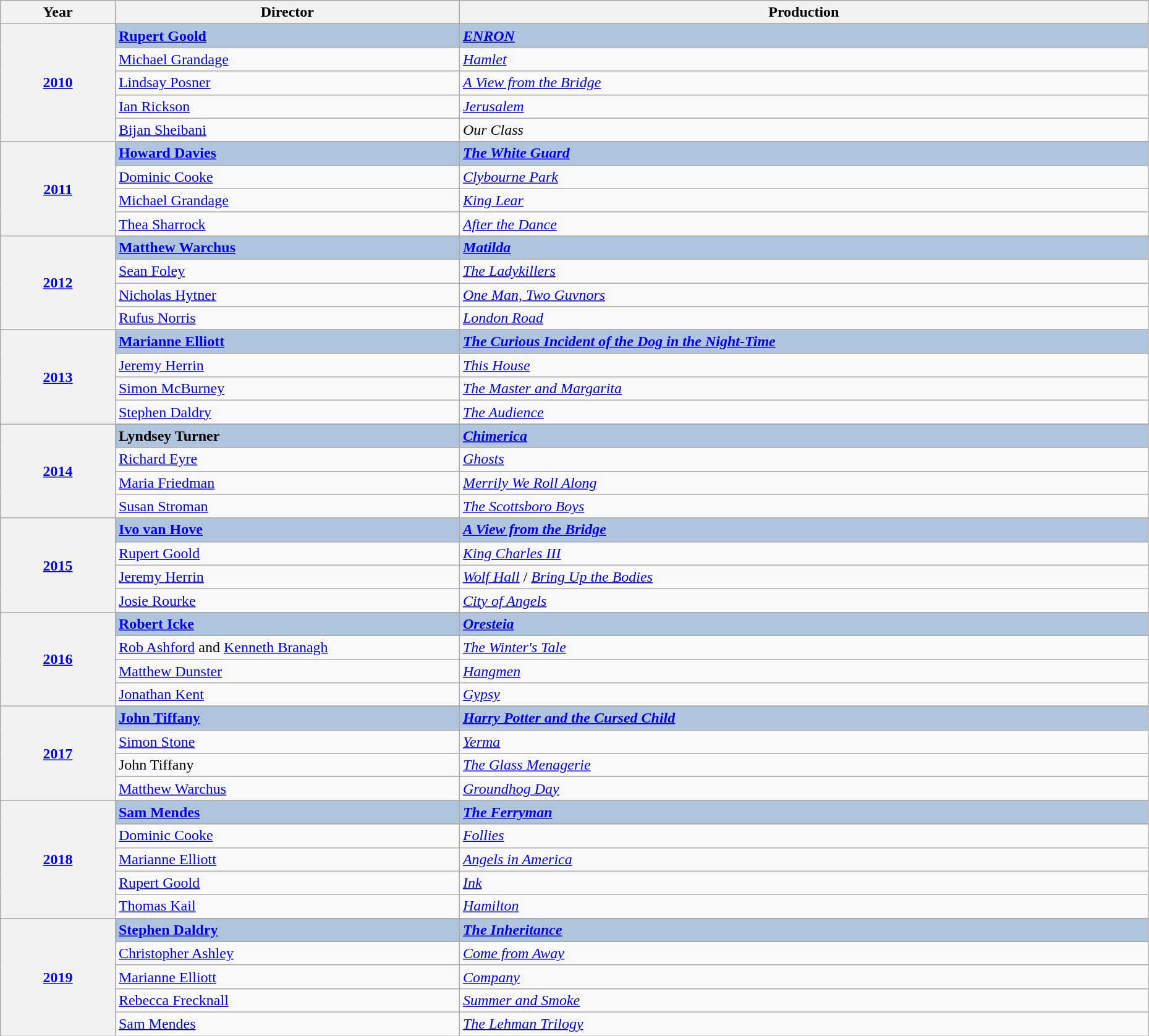<table class="wikitable" style="width:98%;">
<tr>
<th style="width:10%;">Year</th>
<th style="width:30%;">Director</th>
<th style="width:60%;">Production</th>
</tr>
<tr>
<th rowspan="6"><a href='#'>2010</a></th>
</tr>
<tr style="background:#B0C4DE">
<td><strong><a href='#'>Rupert Goold</a></strong></td>
<td><strong><em><a href='#'>ENRON</a></em></strong></td>
</tr>
<tr>
<td><a href='#'>Michael Grandage</a></td>
<td><em><a href='#'>Hamlet</a></em></td>
</tr>
<tr>
<td><a href='#'>Lindsay Posner</a></td>
<td><em><a href='#'>A View from the Bridge</a></em></td>
</tr>
<tr>
<td><a href='#'>Ian Rickson</a></td>
<td><em><a href='#'>Jerusalem</a></em></td>
</tr>
<tr>
<td><a href='#'>Bijan Sheibani</a></td>
<td><em>Our Class</em></td>
</tr>
<tr>
<th rowspan="5"><a href='#'>2011</a></th>
</tr>
<tr style="background:#B0C4DE">
<td><strong><a href='#'>Howard Davies</a></strong></td>
<td><strong><em><a href='#'>The White Guard</a></em></strong></td>
</tr>
<tr>
<td><a href='#'>Dominic Cooke</a></td>
<td><em><a href='#'>Clybourne Park</a></em></td>
</tr>
<tr>
<td><a href='#'>Michael Grandage</a></td>
<td><em><a href='#'>King Lear</a></em></td>
</tr>
<tr>
<td><a href='#'>Thea Sharrock</a></td>
<td><em><a href='#'>After the Dance</a></em></td>
</tr>
<tr>
<th rowspan="5"><a href='#'>2012</a></th>
</tr>
<tr style="background:#B0C4DE">
<td><strong><a href='#'>Matthew Warchus</a></strong></td>
<td><strong><em><a href='#'>Matilda</a></em></strong></td>
</tr>
<tr>
<td><a href='#'>Sean Foley</a></td>
<td><em><a href='#'>The Ladykillers</a></em></td>
</tr>
<tr>
<td><a href='#'>Nicholas Hytner</a></td>
<td><em><a href='#'>One Man, Two Guvnors</a></em></td>
</tr>
<tr>
<td><a href='#'>Rufus Norris</a></td>
<td><em><a href='#'>London Road</a></em></td>
</tr>
<tr>
<th rowspan="5"><a href='#'>2013</a></th>
</tr>
<tr style="background:#B0C4DE">
<td><strong><a href='#'>Marianne Elliott</a></strong></td>
<td><strong><em><a href='#'>The Curious Incident of the Dog in the Night-Time</a></em></strong></td>
</tr>
<tr>
<td><a href='#'>Jeremy Herrin</a></td>
<td><em><a href='#'>This House</a></em></td>
</tr>
<tr>
<td><a href='#'>Simon McBurney</a></td>
<td><em><a href='#'>The Master and Margarita</a></em></td>
</tr>
<tr>
<td><a href='#'>Stephen Daldry</a></td>
<td><em><a href='#'>The Audience</a></em></td>
</tr>
<tr>
<th rowspan="5"><a href='#'>2014</a></th>
</tr>
<tr style="background:#B0C4DE">
<td><strong>Lyndsey Turner</strong></td>
<td><strong><em><a href='#'>Chimerica</a></em></strong></td>
</tr>
<tr>
<td><a href='#'>Richard Eyre</a></td>
<td><em><a href='#'>Ghosts</a></em></td>
</tr>
<tr>
<td><a href='#'>Maria Friedman</a></td>
<td><em><a href='#'>Merrily We Roll Along</a></em></td>
</tr>
<tr>
<td><a href='#'>Susan Stroman</a></td>
<td><em><a href='#'>The Scottsboro Boys</a></em></td>
</tr>
<tr>
<th rowspan="5"><a href='#'>2015</a></th>
</tr>
<tr style="background:#B0C4DE">
<td><strong><a href='#'>Ivo van Hove</a></strong></td>
<td><strong><em><a href='#'>A View from the Bridge</a></em></strong></td>
</tr>
<tr>
<td><a href='#'>Rupert Goold</a></td>
<td><em><a href='#'>King Charles III</a></em></td>
</tr>
<tr>
<td><a href='#'>Jeremy Herrin</a></td>
<td><em><a href='#'>Wolf Hall</a></em> / <em><a href='#'>Bring Up the Bodies</a></em></td>
</tr>
<tr>
<td><a href='#'>Josie Rourke</a></td>
<td><em><a href='#'>City of Angels</a></em></td>
</tr>
<tr>
<th rowspan="5"><a href='#'>2016</a></th>
</tr>
<tr style="background:#B0C4DE">
<td><strong><a href='#'>Robert Icke</a></strong></td>
<td><strong><em><a href='#'>Oresteia</a></em></strong></td>
</tr>
<tr>
<td><a href='#'>Rob Ashford</a> and <a href='#'>Kenneth Branagh</a></td>
<td><em><a href='#'>The Winter's Tale</a></em></td>
</tr>
<tr>
<td><a href='#'>Matthew Dunster</a></td>
<td><em><a href='#'>Hangmen</a></em></td>
</tr>
<tr>
<td><a href='#'>Jonathan Kent</a></td>
<td><em><a href='#'>Gypsy</a></em></td>
</tr>
<tr>
<th rowspan="5"><a href='#'>2017</a></th>
</tr>
<tr style="background:#B0C4DE">
<td><strong><a href='#'>John Tiffany</a></strong></td>
<td><strong><em><a href='#'>Harry Potter and the Cursed Child</a></em></strong></td>
</tr>
<tr>
<td><a href='#'>Simon Stone</a></td>
<td><em><a href='#'>Yerma</a></em></td>
</tr>
<tr>
<td>John Tiffany</td>
<td><em><a href='#'>The Glass Menagerie</a></em></td>
</tr>
<tr>
<td><a href='#'>Matthew Warchus</a></td>
<td><em><a href='#'>Groundhog Day</a></em></td>
</tr>
<tr>
<th rowspan="6"><a href='#'>2018</a></th>
</tr>
<tr style="background:#B0C4DE">
<td><strong><a href='#'>Sam Mendes</a></strong></td>
<td><a href='#'><strong><em>The Ferryman</em></strong></a></td>
</tr>
<tr>
<td><a href='#'>Dominic Cooke</a></td>
<td><em><a href='#'>Follies</a></em></td>
</tr>
<tr>
<td><a href='#'>Marianne Elliott</a></td>
<td><em><a href='#'>Angels in America</a></em></td>
</tr>
<tr>
<td><a href='#'>Rupert Goold</a></td>
<td><a href='#'><em>Ink</em></a></td>
</tr>
<tr>
<td><a href='#'>Thomas Kail</a></td>
<td><a href='#'><em>Hamilton</em></a></td>
</tr>
<tr>
<th rowspan=6><a href='#'>2019</a></th>
</tr>
<tr style="background:#B0C4DE">
<td><strong><a href='#'>Stephen Daldry</a></strong></td>
<td><strong><em><a href='#'>The Inheritance</a></em></strong></td>
</tr>
<tr>
<td><a href='#'>Christopher Ashley</a></td>
<td><em><a href='#'>Come from Away</a></em></td>
</tr>
<tr>
<td><a href='#'>Marianne Elliott</a></td>
<td><em><a href='#'>Company</a></em></td>
</tr>
<tr>
<td><a href='#'>Rebecca Frecknall</a></td>
<td><em><a href='#'>Summer and Smoke</a></em></td>
</tr>
<tr>
<td><a href='#'>Sam Mendes</a></td>
<td><em><a href='#'>The Lehman Trilogy</a></em></td>
</tr>
</table>
